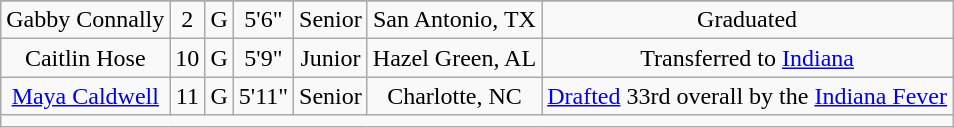<table class="wikitable sortable sortable" style="text-align: center">
<tr align=center>
</tr>
<tr>
<td>Gabby Connally</td>
<td>2</td>
<td>G</td>
<td>5'6"</td>
<td>Senior</td>
<td>San Antonio, TX</td>
<td>Graduated</td>
</tr>
<tr>
<td>Caitlin Hose</td>
<td>10</td>
<td>G</td>
<td>5'9"</td>
<td>Junior</td>
<td>Hazel Green, AL</td>
<td>Transferred to <a href='#'>Indiana</a></td>
</tr>
<tr>
<td><a href='#'>Maya Caldwell</a></td>
<td>11</td>
<td>G</td>
<td>5'11"</td>
<td>Senior</td>
<td>Charlotte, NC</td>
<td><a href='#'>Drafted</a> 33rd overall by the <a href='#'>Indiana Fever</a></td>
</tr>
<tr>
<td colspan=7></td>
</tr>
</table>
